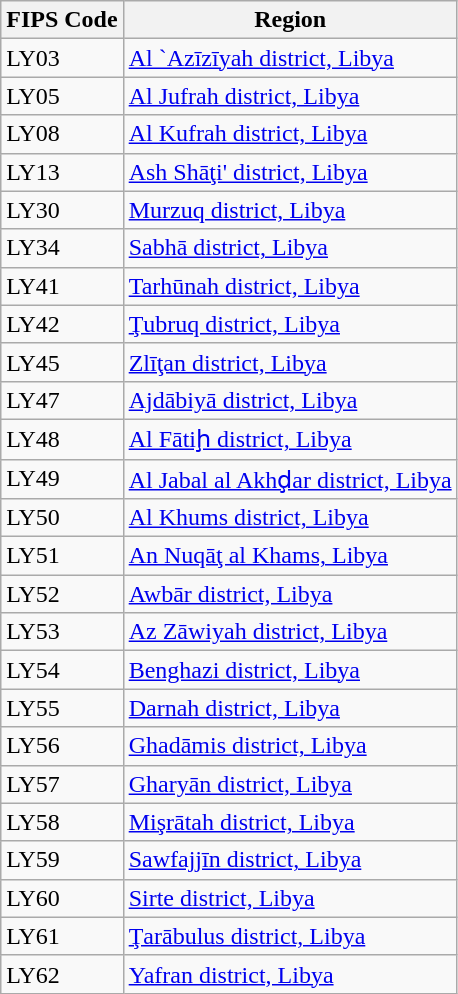<table class="wikitable">
<tr>
<th>FIPS Code</th>
<th>Region</th>
</tr>
<tr>
<td>LY03</td>
<td><a href='#'>Al `Azīzīyah district, Libya</a></td>
</tr>
<tr>
<td>LY05</td>
<td><a href='#'>Al Jufrah district, Libya</a></td>
</tr>
<tr>
<td>LY08</td>
<td><a href='#'>Al Kufrah district, Libya</a></td>
</tr>
<tr>
<td>LY13</td>
<td><a href='#'>Ash Shāţi' district, Libya</a></td>
</tr>
<tr>
<td>LY30</td>
<td><a href='#'>Murzuq district, Libya</a></td>
</tr>
<tr>
<td>LY34</td>
<td><a href='#'>Sabhā district, Libya</a></td>
</tr>
<tr>
<td>LY41</td>
<td><a href='#'>Tarhūnah district, Libya</a></td>
</tr>
<tr>
<td>LY42</td>
<td><a href='#'>Ţubruq district, Libya</a></td>
</tr>
<tr>
<td>LY45</td>
<td><a href='#'>Zlīţan district, Libya</a></td>
</tr>
<tr>
<td>LY47</td>
<td><a href='#'>Ajdābiyā district, Libya</a></td>
</tr>
<tr>
<td>LY48</td>
<td><a href='#'>Al Fātiḩ district, Libya</a></td>
</tr>
<tr>
<td>LY49</td>
<td><a href='#'>Al Jabal al Akhḑar district, Libya</a></td>
</tr>
<tr>
<td>LY50</td>
<td><a href='#'>Al Khums district, Libya</a></td>
</tr>
<tr>
<td>LY51</td>
<td><a href='#'>An Nuqāţ al Khams, Libya</a></td>
</tr>
<tr>
<td>LY52</td>
<td><a href='#'>Awbār district, Libya</a></td>
</tr>
<tr>
<td>LY53</td>
<td><a href='#'>Az Zāwiyah district, Libya</a></td>
</tr>
<tr>
<td>LY54</td>
<td><a href='#'>Benghazi district, Libya</a></td>
</tr>
<tr>
<td>LY55</td>
<td><a href='#'>Darnah district, Libya</a></td>
</tr>
<tr>
<td>LY56</td>
<td><a href='#'>Ghadāmis district, Libya</a></td>
</tr>
<tr>
<td>LY57</td>
<td><a href='#'>Gharyān district, Libya</a></td>
</tr>
<tr>
<td>LY58</td>
<td><a href='#'>Mişrātah district, Libya</a></td>
</tr>
<tr>
<td>LY59</td>
<td><a href='#'>Sawfajjīn district, Libya</a></td>
</tr>
<tr>
<td>LY60</td>
<td><a href='#'>Sirte district, Libya</a></td>
</tr>
<tr>
<td>LY61</td>
<td><a href='#'>Ţarābulus district, Libya</a></td>
</tr>
<tr>
<td>LY62</td>
<td><a href='#'>Yafran district, Libya</a></td>
</tr>
</table>
